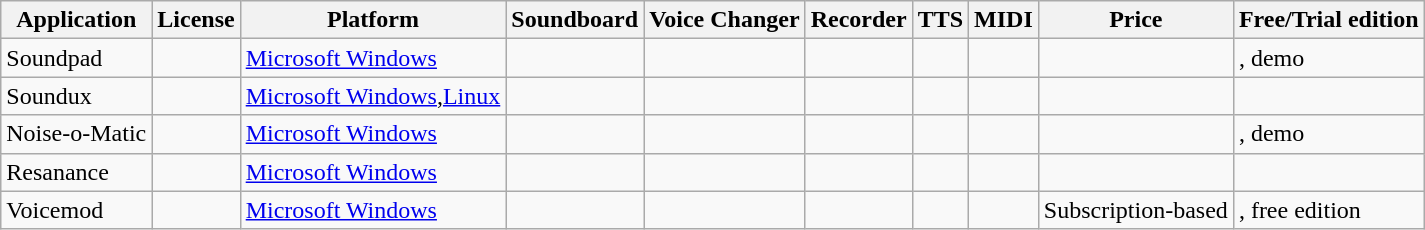<table class="wikitable">
<tr>
<th>Application</th>
<th>License</th>
<th>Platform</th>
<th>Soundboard</th>
<th>Voice Changer</th>
<th>Recorder</th>
<th>TTS</th>
<th>MIDI</th>
<th>Price</th>
<th>Free/Trial edition</th>
</tr>
<tr>
<td>Soundpad</td>
<td></td>
<td><a href='#'>Microsoft Windows</a></td>
<td></td>
<td></td>
<td></td>
<td></td>
<td></td>
<td></td>
<td>, demo</td>
</tr>
<tr>
<td>Soundux</td>
<td></td>
<td><a href='#'>Microsoft Windows</a>,<a href='#'>Linux</a></td>
<td></td>
<td></td>
<td></td>
<td></td>
<td></td>
<td></td>
<td></td>
</tr>
<tr>
<td>Noise-o-Matic</td>
<td></td>
<td><a href='#'>Microsoft Windows</a></td>
<td></td>
<td></td>
<td></td>
<td></td>
<td></td>
<td></td>
<td>, demo</td>
</tr>
<tr>
<td>Resanance</td>
<td></td>
<td><a href='#'>Microsoft Windows</a></td>
<td></td>
<td></td>
<td></td>
<td></td>
<td></td>
<td></td>
<td></td>
</tr>
<tr>
<td>Voicemod</td>
<td></td>
<td><a href='#'>Microsoft Windows</a></td>
<td></td>
<td></td>
<td></td>
<td></td>
<td></td>
<td>Subscription-based</td>
<td>, free edition</td>
</tr>
</table>
